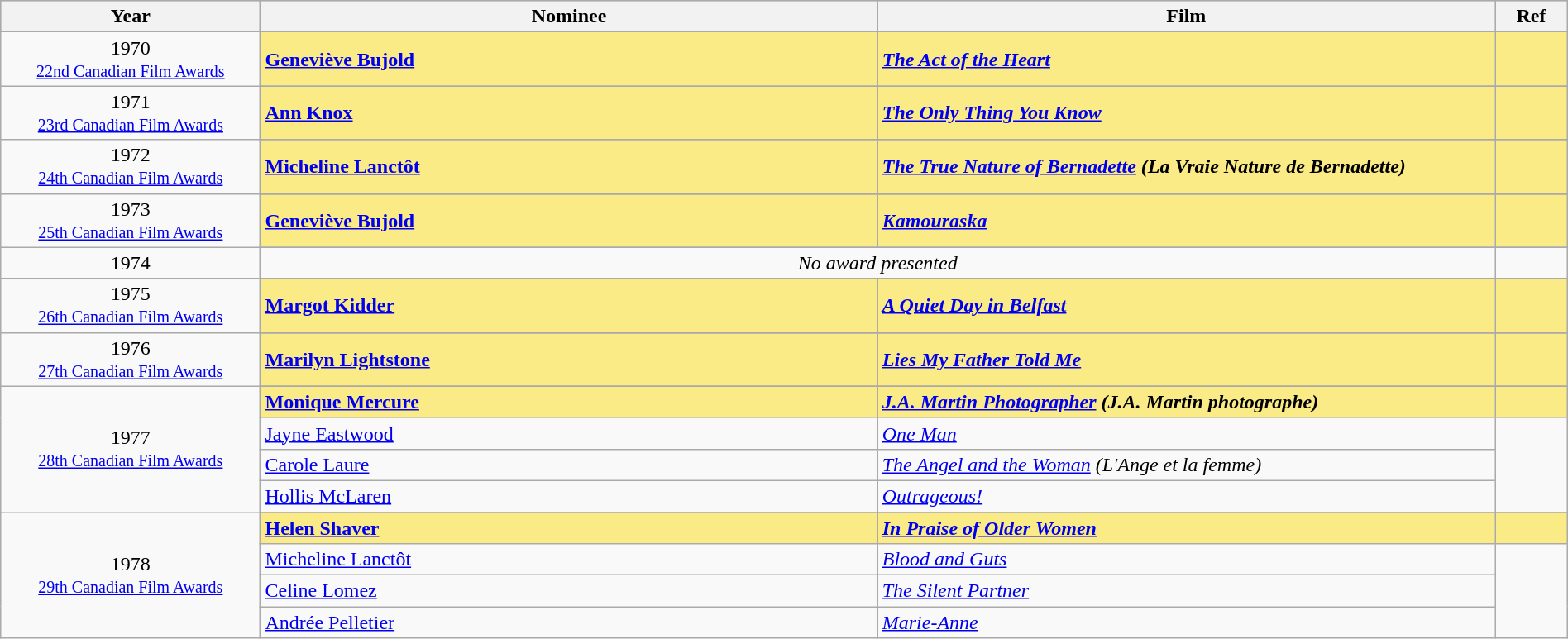<table class="wikitable" style="width:100%;">
<tr style="background:#bebebe;">
<th style="width:8%;">Year</th>
<th style="width:19%;">Nominee</th>
<th style="width:19%;">Film</th>
<th style="width:2%;">Ref</th>
</tr>
<tr>
<td rowspan=2 align="center">1970<br><small><a href='#'>22nd Canadian Film Awards</a></small></td>
</tr>
<tr style="background:#FAEB86;">
<td><strong><a href='#'>Geneviève Bujold</a></strong></td>
<td><strong><em><a href='#'>The Act of the Heart</a></em></strong></td>
<td></td>
</tr>
<tr>
<td rowspan=2 align="center">1971<br><small><a href='#'>23rd Canadian Film Awards</a></small></td>
</tr>
<tr style="background:#FAEB86;">
<td><strong><a href='#'>Ann Knox</a></strong></td>
<td><strong><em><a href='#'>The Only Thing You Know</a></em></strong></td>
<td></td>
</tr>
<tr>
<td rowspan=2 align="center">1972<br><small><a href='#'>24th Canadian Film Awards</a></small></td>
</tr>
<tr style="background:#FAEB86;">
<td><strong><a href='#'>Micheline Lanctôt</a></strong></td>
<td><strong><em><a href='#'>The True Nature of Bernadette</a> (La Vraie Nature de Bernadette)</em></strong></td>
<td></td>
</tr>
<tr>
<td rowspan=2 align="center">1973<br><small><a href='#'>25th Canadian Film Awards</a></small></td>
</tr>
<tr style="background:#FAEB86;">
<td><strong><a href='#'>Geneviève Bujold</a></strong></td>
<td><strong><em><a href='#'>Kamouraska</a></em></strong></td>
<td></td>
</tr>
<tr>
<td rowspan=2 align="center">1974</td>
</tr>
<tr>
<td colspan=2 align=center><em>No award presented</em></td>
<td></td>
</tr>
<tr>
<td rowspan=2 align="center">1975<br><small><a href='#'>26th Canadian Film Awards</a></small></td>
</tr>
<tr style="background:#FAEB86;">
<td><strong><a href='#'>Margot Kidder</a></strong></td>
<td><strong><em><a href='#'>A Quiet Day in Belfast</a></em></strong></td>
<td></td>
</tr>
<tr>
<td rowspan=2 align="center">1976<br><small><a href='#'>27th Canadian Film Awards</a></small></td>
</tr>
<tr style="background:#FAEB86;">
<td><strong><a href='#'>Marilyn Lightstone</a></strong></td>
<td><strong><em><a href='#'>Lies My Father Told Me</a></em></strong></td>
<td></td>
</tr>
<tr>
<td rowspan=5 align="center">1977<br><small><a href='#'>28th Canadian Film Awards</a></small></td>
</tr>
<tr style="background:#FAEB86;">
<td><strong><a href='#'>Monique Mercure</a></strong></td>
<td><strong><em><a href='#'>J.A. Martin Photographer</a> (J.A. Martin photographe)</em></strong></td>
<td></td>
</tr>
<tr>
<td><a href='#'>Jayne Eastwood</a></td>
<td><em><a href='#'>One Man</a></em></td>
<td rowspan=3></td>
</tr>
<tr>
<td><a href='#'>Carole Laure</a></td>
<td><em><a href='#'>The Angel and the Woman</a> (L'Ange et la femme)</em></td>
</tr>
<tr>
<td><a href='#'>Hollis McLaren</a></td>
<td><em><a href='#'>Outrageous!</a></em></td>
</tr>
<tr>
<td rowspan=5 align="center">1978<br><small><a href='#'>29th Canadian Film Awards</a></small></td>
</tr>
<tr style="background:#FAEB86;">
<td><strong><a href='#'>Helen Shaver</a></strong></td>
<td><strong><em><a href='#'>In Praise of Older Women</a></em></strong></td>
<td></td>
</tr>
<tr>
<td><a href='#'>Micheline Lanctôt</a></td>
<td><em><a href='#'>Blood and Guts</a></em></td>
<td rowspan=3></td>
</tr>
<tr>
<td><a href='#'>Celine Lomez</a></td>
<td><em><a href='#'>The Silent Partner</a></em></td>
</tr>
<tr>
<td><a href='#'>Andrée Pelletier</a></td>
<td><em><a href='#'>Marie-Anne</a></em></td>
</tr>
</table>
